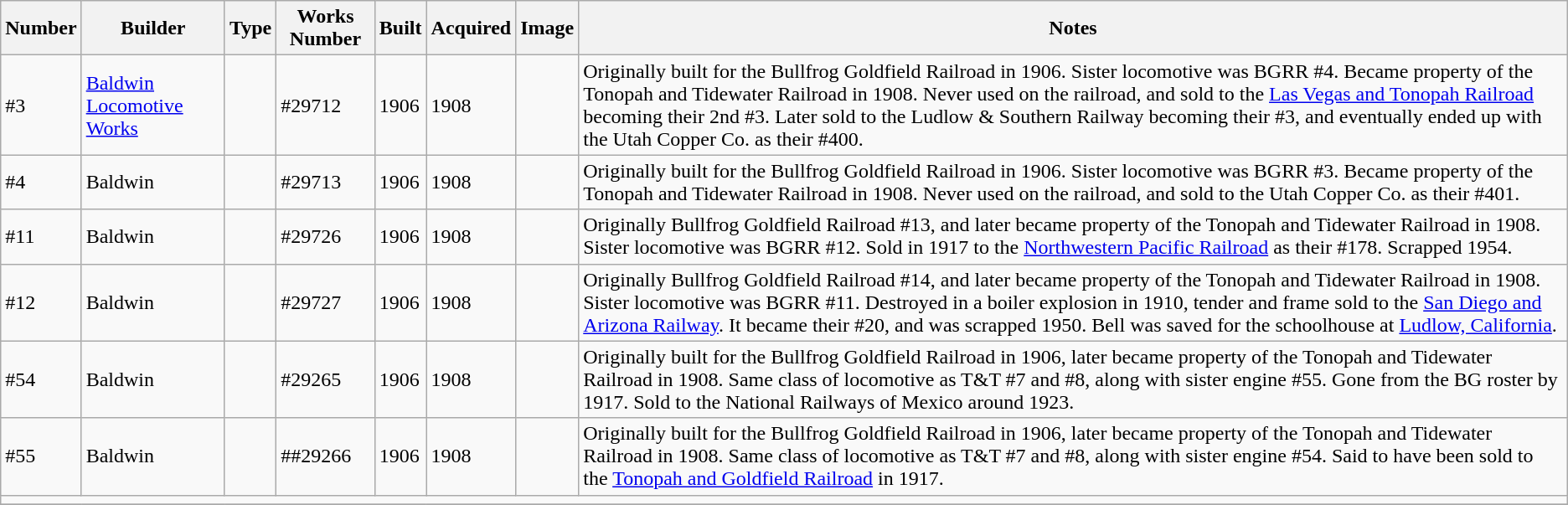<table class="wikitable">
<tr>
<th>Number</th>
<th>Builder</th>
<th>Type</th>
<th>Works Number</th>
<th>Built</th>
<th>Acquired</th>
<th>Image</th>
<th>Notes</th>
</tr>
<tr>
<td>#3</td>
<td><a href='#'>Baldwin Locomotive Works</a></td>
<td></td>
<td>#29712</td>
<td>1906</td>
<td>1908</td>
<td></td>
<td>Originally built for the Bullfrog Goldfield Railroad in 1906. Sister locomotive was BGRR #4. Became property of the Tonopah and Tidewater Railroad in 1908. Never used on the railroad, and sold to the <a href='#'>Las Vegas and Tonopah Railroad</a> becoming their 2nd #3. Later sold to the Ludlow & Southern Railway becoming their #3, and eventually ended up with the Utah Copper Co. as their #400.</td>
</tr>
<tr>
<td>#4</td>
<td>Baldwin</td>
<td></td>
<td>#29713</td>
<td>1906</td>
<td>1908</td>
<td></td>
<td>Originally built for the Bullfrog Goldfield Railroad in 1906. Sister locomotive was BGRR #3. Became property of the Tonopah and Tidewater Railroad in 1908. Never used on the railroad, and sold to the Utah Copper Co. as their #401.</td>
</tr>
<tr>
<td>#11</td>
<td>Baldwin</td>
<td></td>
<td>#29726</td>
<td>1906</td>
<td>1908</td>
<td></td>
<td>Originally Bullfrog Goldfield Railroad #13, and later became property of the Tonopah and Tidewater Railroad in 1908. Sister locomotive was BGRR #12. Sold in 1917 to the <a href='#'>Northwestern Pacific Railroad</a> as their #178. Scrapped 1954.</td>
</tr>
<tr>
<td>#12</td>
<td>Baldwin</td>
<td></td>
<td>#29727</td>
<td>1906</td>
<td>1908</td>
<td></td>
<td>Originally Bullfrog Goldfield Railroad #14, and later became property of the Tonopah and Tidewater Railroad in 1908. Sister locomotive was BGRR #11. Destroyed in a boiler explosion in 1910, tender and frame sold to the <a href='#'>San Diego and Arizona Railway</a>. It became their #20, and was scrapped 1950. Bell was saved for the schoolhouse at <a href='#'>Ludlow, California</a>.</td>
</tr>
<tr>
<td>#54</td>
<td>Baldwin</td>
<td></td>
<td>#29265</td>
<td>1906</td>
<td>1908</td>
<td></td>
<td>Originally built for the Bullfrog Goldfield Railroad in 1906, later became property of the Tonopah and Tidewater Railroad in 1908. Same class of locomotive as T&T #7 and #8, along with sister engine #55. Gone from the BG roster by 1917. Sold to the National Railways of Mexico around 1923.</td>
</tr>
<tr>
<td>#55</td>
<td>Baldwin</td>
<td></td>
<td>##29266</td>
<td>1906</td>
<td>1908</td>
<td></td>
<td>Originally built for the Bullfrog Goldfield Railroad in 1906, later became property of the Tonopah and Tidewater Railroad in 1908. Same class of locomotive as T&T #7 and #8, along with sister engine #54. Said to have been sold to the <a href='#'>Tonopah and Goldfield Railroad</a> in 1917.</td>
</tr>
<tr>
<td colspan="8"></td>
</tr>
<tr>
</tr>
</table>
